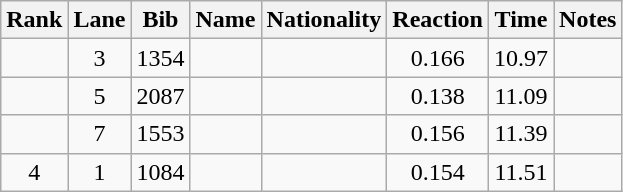<table class="wikitable sortable" style="text-align:center">
<tr>
<th>Rank</th>
<th>Lane</th>
<th>Bib</th>
<th>Name</th>
<th>Nationality</th>
<th>Reaction</th>
<th>Time</th>
<th>Notes</th>
</tr>
<tr>
<td></td>
<td>3</td>
<td>1354</td>
<td align=left></td>
<td align=left></td>
<td>0.166</td>
<td>10.97</td>
<td></td>
</tr>
<tr>
<td></td>
<td>5</td>
<td>2087</td>
<td align=left></td>
<td align=left></td>
<td>0.138</td>
<td>11.09</td>
<td></td>
</tr>
<tr>
<td></td>
<td>7</td>
<td>1553</td>
<td align=left></td>
<td align=left></td>
<td>0.156</td>
<td>11.39</td>
<td></td>
</tr>
<tr>
<td>4</td>
<td>1</td>
<td>1084</td>
<td align=left></td>
<td align=left></td>
<td>0.154</td>
<td>11.51</td>
<td></td>
</tr>
</table>
